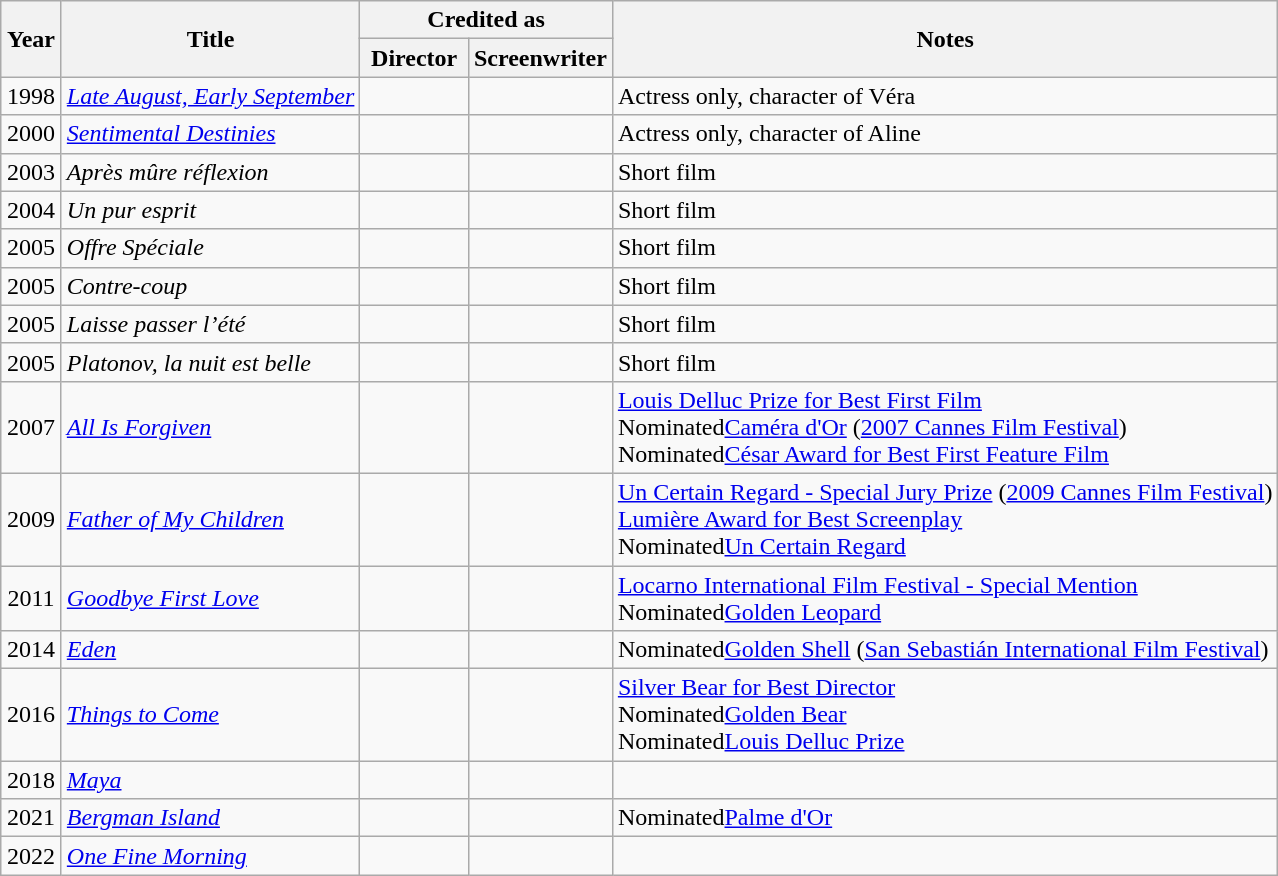<table class="wikitable sortable">
<tr>
<th rowspan="2" width="33">Year</th>
<th rowspan="2">Title</th>
<th colspan="2">Credited as</th>
<th rowspan="2">Notes</th>
</tr>
<tr>
<th width="65">Director</th>
<th width="65">Screenwriter</th>
</tr>
<tr>
<td align="center">1998</td>
<td><em><a href='#'>Late August, Early September</a></em></td>
<td></td>
<td></td>
<td>Actress only, character of Véra</td>
</tr>
<tr>
<td align="center">2000</td>
<td><em><a href='#'>Sentimental Destinies</a></em></td>
<td></td>
<td></td>
<td>Actress only, character of Aline</td>
</tr>
<tr>
<td align="center">2003</td>
<td align="left"><em>Après mûre réflexion</em></td>
<td></td>
<td></td>
<td>Short film</td>
</tr>
<tr>
<td align="center">2004</td>
<td align="left"><em>Un pur esprit</em></td>
<td></td>
<td></td>
<td>Short film</td>
</tr>
<tr>
<td align="center">2005</td>
<td align="left"><em>Offre Spéciale</em></td>
<td></td>
<td></td>
<td>Short film</td>
</tr>
<tr>
<td align="center">2005</td>
<td align="left"><em>Contre-coup</em></td>
<td></td>
<td></td>
<td>Short film</td>
</tr>
<tr>
<td align="center">2005</td>
<td align="left"><em>Laisse passer l’été</em></td>
<td></td>
<td></td>
<td>Short film</td>
</tr>
<tr>
<td align="center">2005</td>
<td align="left"><em>Platonov, la nuit est belle</em></td>
<td></td>
<td></td>
<td>Short film</td>
</tr>
<tr>
<td align="center">2007</td>
<td align="left"><em><a href='#'>All Is Forgiven</a></em></td>
<td></td>
<td></td>
<td><a href='#'>Louis Delluc Prize for Best First Film</a><br>Nominated<a href='#'>Caméra d'Or</a> (<a href='#'>2007 Cannes Film Festival</a>)<br>Nominated<a href='#'>César Award for Best First Feature Film</a></td>
</tr>
<tr>
<td align="center">2009</td>
<td align="left"><em><a href='#'>Father of My Children</a></em></td>
<td></td>
<td></td>
<td><a href='#'>Un Certain Regard - Special Jury Prize</a> (<a href='#'>2009 Cannes Film Festival</a>)<br><a href='#'>Lumière Award for Best Screenplay</a><br>Nominated<a href='#'>Un Certain Regard</a></td>
</tr>
<tr>
<td align="center">2011</td>
<td align="left"><em><a href='#'>Goodbye First Love</a></em></td>
<td></td>
<td></td>
<td><a href='#'>Locarno International Film Festival - Special Mention</a><br>Nominated<a href='#'>Golden Leopard</a></td>
</tr>
<tr>
<td align="center">2014</td>
<td align="left"><em><a href='#'>Eden</a></em></td>
<td></td>
<td></td>
<td>Nominated<a href='#'>Golden Shell</a> (<a href='#'>San Sebastián International Film Festival</a>)</td>
</tr>
<tr>
<td align="center">2016</td>
<td align="left"><em><a href='#'>Things to Come</a></em></td>
<td></td>
<td></td>
<td><a href='#'>Silver Bear for Best Director</a><br>Nominated<a href='#'>Golden Bear</a><br>Nominated<a href='#'>Louis Delluc Prize</a></td>
</tr>
<tr>
<td align="center">2018</td>
<td><em><a href='#'>Maya</a></em></td>
<td></td>
<td></td>
<td></td>
</tr>
<tr>
<td align="center">2021</td>
<td><em><a href='#'>Bergman Island</a></em></td>
<td></td>
<td></td>
<td>Nominated<a href='#'>Palme d'Or</a></td>
</tr>
<tr>
<td align="center">2022</td>
<td><em><a href='#'>One Fine Morning</a></em></td>
<td></td>
<td></td>
<td></td>
</tr>
</table>
